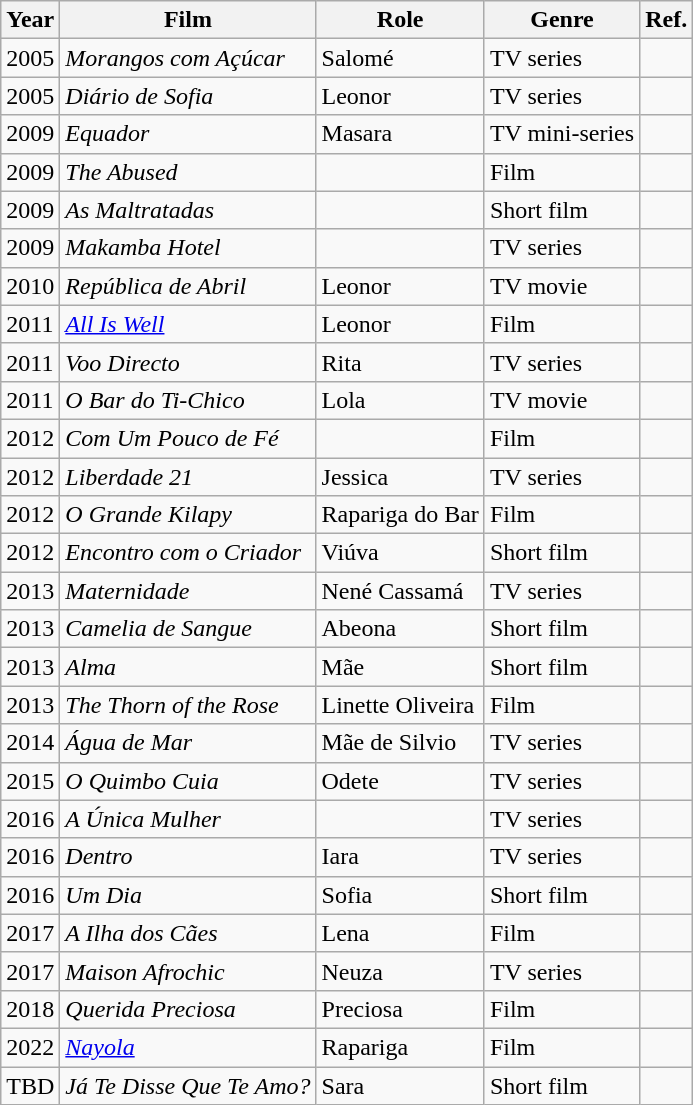<table class="wikitable">
<tr>
<th>Year</th>
<th>Film</th>
<th>Role</th>
<th>Genre</th>
<th>Ref.</th>
</tr>
<tr>
<td>2005</td>
<td><em>Morangos com Açúcar</em></td>
<td>Salomé</td>
<td>TV series</td>
<td></td>
</tr>
<tr>
<td>2005</td>
<td><em>Diário de Sofia</em></td>
<td>Leonor</td>
<td>TV series</td>
<td></td>
</tr>
<tr>
<td>2009</td>
<td><em>Equador</em></td>
<td>Masara</td>
<td>TV mini-series</td>
<td></td>
</tr>
<tr>
<td>2009</td>
<td><em>The Abused</em></td>
<td></td>
<td>Film</td>
<td></td>
</tr>
<tr>
<td>2009</td>
<td><em>As Maltratadas</em></td>
<td></td>
<td>Short film</td>
<td></td>
</tr>
<tr>
<td>2009</td>
<td><em>Makamba Hotel</em></td>
<td></td>
<td>TV series</td>
<td></td>
</tr>
<tr>
<td>2010</td>
<td><em>República de Abril</em></td>
<td>Leonor</td>
<td>TV movie</td>
<td></td>
</tr>
<tr>
<td>2011</td>
<td><em><a href='#'>All Is Well</a></em></td>
<td>Leonor</td>
<td>Film</td>
<td></td>
</tr>
<tr>
<td>2011</td>
<td><em>Voo Directo</em></td>
<td>Rita</td>
<td>TV series</td>
<td></td>
</tr>
<tr>
<td>2011</td>
<td><em>O Bar do Ti-Chico</em></td>
<td>Lola</td>
<td>TV movie</td>
<td></td>
</tr>
<tr>
<td>2012</td>
<td><em>Com Um Pouco de Fé</em></td>
<td></td>
<td>Film</td>
<td></td>
</tr>
<tr>
<td>2012</td>
<td><em>Liberdade 21</em></td>
<td>Jessica</td>
<td>TV series</td>
<td></td>
</tr>
<tr>
<td>2012</td>
<td><em>O Grande Kilapy</em></td>
<td>Rapariga do Bar</td>
<td>Film</td>
<td></td>
</tr>
<tr>
<td>2012</td>
<td><em>Encontro com o Criador</em></td>
<td>Viúva</td>
<td>Short film</td>
<td></td>
</tr>
<tr>
<td>2013</td>
<td><em>Maternidade</em></td>
<td>Nené Cassamá</td>
<td>TV series</td>
<td></td>
</tr>
<tr>
<td>2013</td>
<td><em>Camelia de Sangue</em></td>
<td>Abeona</td>
<td>Short film</td>
<td></td>
</tr>
<tr>
<td>2013</td>
<td><em>Alma</em></td>
<td>Mãe</td>
<td>Short film</td>
<td></td>
</tr>
<tr>
<td>2013</td>
<td><em>The Thorn of the Rose</em></td>
<td>Linette Oliveira</td>
<td>Film</td>
<td></td>
</tr>
<tr>
<td>2014</td>
<td><em>Água de Mar</em></td>
<td>Mãe de Silvio</td>
<td>TV series</td>
<td></td>
</tr>
<tr>
<td>2015</td>
<td><em>O Quimbo Cuia</em></td>
<td>Odete</td>
<td>TV series</td>
<td></td>
</tr>
<tr>
<td>2016</td>
<td><em>A Única Mulher</em></td>
<td></td>
<td>TV series</td>
<td></td>
</tr>
<tr>
<td>2016</td>
<td><em>Dentro</em></td>
<td>Iara</td>
<td>TV series</td>
<td></td>
</tr>
<tr>
<td>2016</td>
<td><em>Um Dia</em></td>
<td>Sofia</td>
<td>Short film</td>
<td></td>
</tr>
<tr>
<td>2017</td>
<td><em>A Ilha dos Cães</em></td>
<td>Lena</td>
<td>Film</td>
<td></td>
</tr>
<tr>
<td>2017</td>
<td><em>Maison Afrochic</em></td>
<td>Neuza</td>
<td>TV series</td>
<td></td>
</tr>
<tr>
<td>2018</td>
<td><em>Querida Preciosa</em></td>
<td>Preciosa</td>
<td>Film</td>
<td></td>
</tr>
<tr>
<td>2022</td>
<td><em><a href='#'>Nayola</a></em></td>
<td>Rapariga</td>
<td>Film</td>
<td></td>
</tr>
<tr>
<td>TBD</td>
<td><em>Já Te Disse Que Te Amo?</em></td>
<td>Sara</td>
<td>Short film</td>
<td></td>
</tr>
</table>
